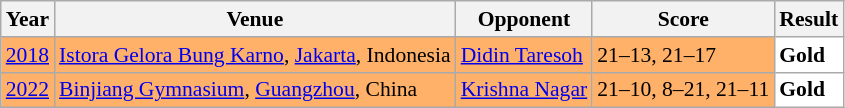<table class="sortable wikitable" style="font-size: 90%;">
<tr>
<th>Year</th>
<th>Venue</th>
<th>Opponent</th>
<th>Score</th>
<th>Result</th>
</tr>
<tr style="background:#FFB069">
<td align="center"><a href='#'>2018</a></td>
<td align="left"><a href='#'>Istora Gelora Bung Karno</a>, <a href='#'>Jakarta</a>, Indonesia</td>
<td align="left"> <a href='#'>Didin Taresoh</a></td>
<td align="left">21–13, 21–17</td>
<td style="text-align:left; background:white"> <strong>Gold</strong></td>
</tr>
<tr style="background:#FFB069">
<td align="center"><a href='#'>2022</a></td>
<td align="left"><a href='#'>Binjiang Gymnasium</a>, <a href='#'>Guangzhou</a>, China</td>
<td align="left"> <a href='#'>Krishna Nagar</a></td>
<td align="left">21–10, 8–21, 21–11</td>
<td style="text-align:left; background:white"> <strong>Gold</strong></td>
</tr>
</table>
